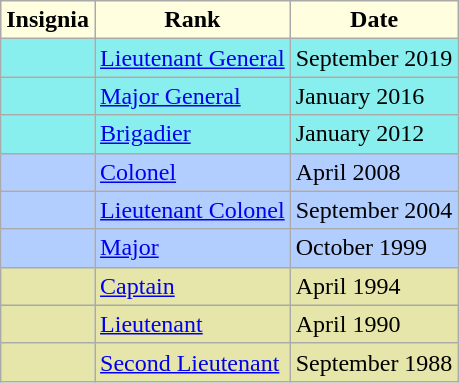<table class="wikitable">
<tr>
<th style="background:#FFFFE0">Insignia</th>
<th style="background:#FFFFE0">Rank</th>
<th style="background:#FFFFE0">Date</th>
</tr>
<tr>
<td style="background:#88EEEE;"> </td>
<td style="background:#88EEEE;"><a href='#'>Lieutenant General</a></td>
<td style="background:#88EEEE;">September 2019</td>
</tr>
<tr>
<td style="background:#88EEEE;"> </td>
<td style="background:#88EEEE;"><a href='#'>Major General</a></td>
<td style="background:#88EEEE;">January 2016</td>
</tr>
<tr>
<td style="background:#88EEEE;"> </td>
<td style="background:#88EEEE;"><a href='#'>Brigadier</a></td>
<td style="background:#88EEEE;">January 2012</td>
</tr>
<tr>
<td style="background:#b2cefe;"></td>
<td style="background:#b2cefe;"><a href='#'>Colonel</a></td>
<td style="background:#b2cefe;">April 2008</td>
</tr>
<tr>
<td style="background:#b2cefe;"></td>
<td style="background:#b2cefe;"><a href='#'>Lieutenant Colonel</a></td>
<td style="background:#b2cefe;">September 2004</td>
</tr>
<tr>
<td style="background:#b2cefe;"></td>
<td style="background:#b2cefe;"><a href='#'>Major</a></td>
<td style="background:#b2cefe;">October 1999</td>
</tr>
<tr>
<td style="background:#e6e6aa;"></td>
<td style="background:#e6e6aa;"><a href='#'>Captain</a></td>
<td style="background:#e6e6aa;">April 1994</td>
</tr>
<tr>
<td style="background:#e6e6aa;"></td>
<td style="background:#e6e6aa;"><a href='#'>Lieutenant</a></td>
<td style="background:#e6e6aa;">April 1990</td>
</tr>
<tr>
<td style="background:#e6e6aa;"></td>
<td style="background:#e6e6aa;"><a href='#'>Second Lieutenant</a></td>
<td style="background:#e6e6aa;">September 1988</td>
</tr>
</table>
